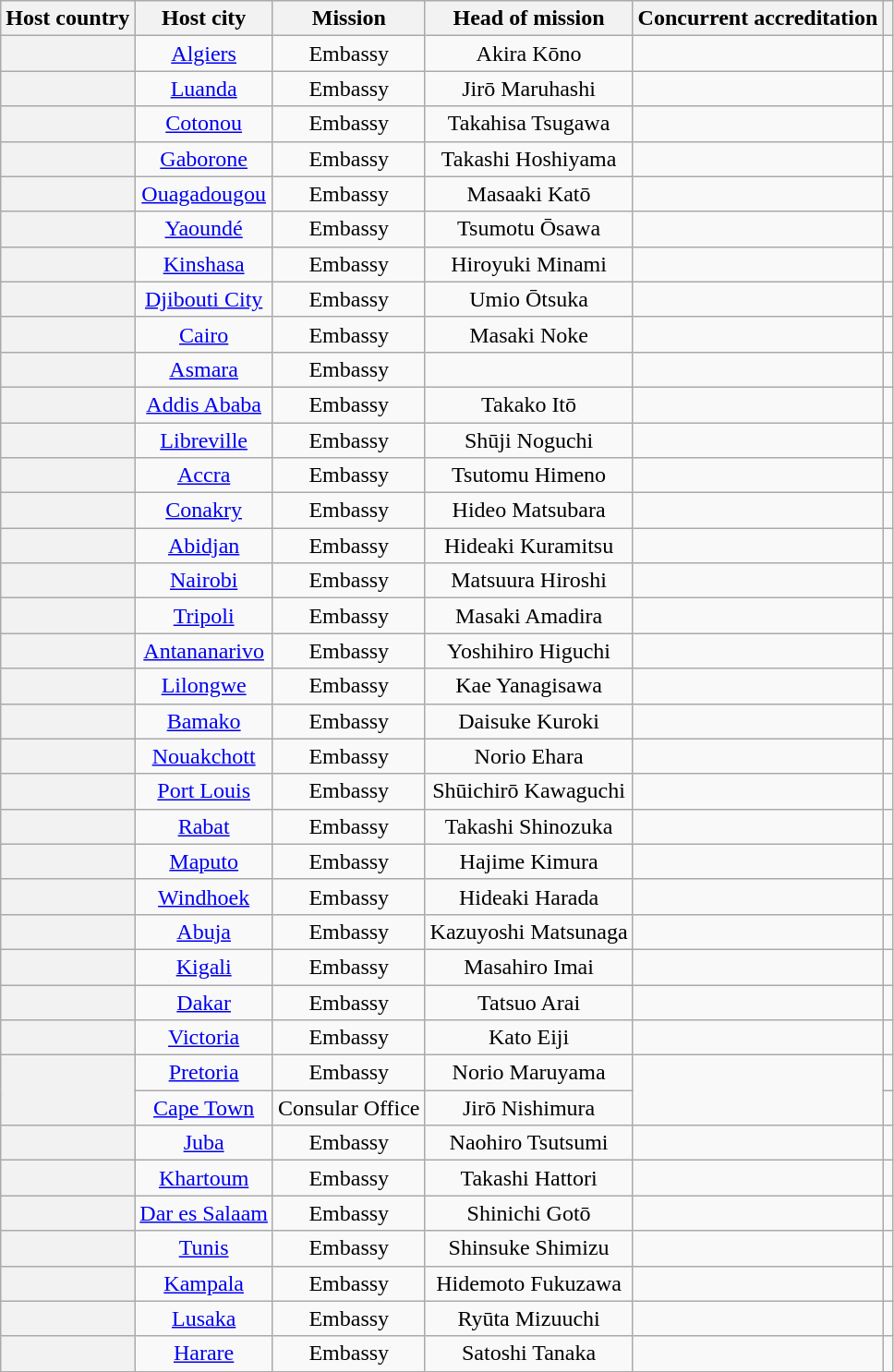<table class="wikitable plainrowheaders" style="text-align:center;">
<tr>
<th scope="col">Host country</th>
<th scope="col">Host city</th>
<th scope="col">Mission</th>
<th scope="col">Head of mission</th>
<th scope="col">Concurrent accreditation</th>
<th scope="col"></th>
</tr>
<tr>
<th scope="row"></th>
<td><a href='#'>Algiers</a></td>
<td>Embassy</td>
<td>Akira Kōno</td>
<td></td>
<td></td>
</tr>
<tr>
<th scope="row"></th>
<td><a href='#'>Luanda</a></td>
<td>Embassy</td>
<td>Jirō Maruhashi</td>
<td></td>
<td></td>
</tr>
<tr>
<th scope="row"></th>
<td><a href='#'>Cotonou</a></td>
<td>Embassy</td>
<td>Takahisa Tsugawa</td>
<td></td>
<td></td>
</tr>
<tr>
<th scope="row"></th>
<td><a href='#'>Gaborone</a></td>
<td>Embassy</td>
<td>Takashi Hoshiyama</td>
<td></td>
<td></td>
</tr>
<tr>
<th scope="row"></th>
<td><a href='#'>Ouagadougou</a></td>
<td>Embassy</td>
<td>Masaaki Katō</td>
<td></td>
<td></td>
</tr>
<tr>
<th scope="row"></th>
<td><a href='#'>Yaoundé</a></td>
<td>Embassy</td>
<td>Tsumotu Ōsawa</td>
<td></td>
<td></td>
</tr>
<tr>
<th scope="row"></th>
<td><a href='#'>Kinshasa</a></td>
<td>Embassy</td>
<td>Hiroyuki Minami</td>
<td></td>
<td></td>
</tr>
<tr>
<th scope="row"></th>
<td><a href='#'>Djibouti City</a></td>
<td>Embassy</td>
<td>Umio Ōtsuka</td>
<td></td>
<td></td>
</tr>
<tr>
<th scope="row"></th>
<td><a href='#'>Cairo</a></td>
<td>Embassy</td>
<td>Masaki Noke</td>
<td></td>
<td></td>
</tr>
<tr>
<th scope="row"></th>
<td><a href='#'>Asmara</a></td>
<td>Embassy</td>
<td></td>
<td></td>
<td></td>
</tr>
<tr>
<th scope="row"></th>
<td><a href='#'>Addis Ababa</a></td>
<td>Embassy</td>
<td>Takako Itō</td>
<td></td>
<td></td>
</tr>
<tr>
<th scope="row"></th>
<td><a href='#'>Libreville</a></td>
<td>Embassy</td>
<td>Shūji Noguchi</td>
<td></td>
<td></td>
</tr>
<tr>
<th scope="row"></th>
<td><a href='#'>Accra</a></td>
<td>Embassy</td>
<td>Tsutomu Himeno</td>
<td></td>
<td></td>
</tr>
<tr>
<th scope="row"></th>
<td><a href='#'>Conakry</a></td>
<td>Embassy</td>
<td>Hideo Matsubara</td>
<td></td>
<td></td>
</tr>
<tr>
<th scope="row"></th>
<td><a href='#'>Abidjan</a></td>
<td>Embassy</td>
<td>Hideaki Kuramitsu</td>
<td></td>
<td></td>
</tr>
<tr>
<th scope="row"></th>
<td><a href='#'>Nairobi</a></td>
<td>Embassy</td>
<td>Matsuura Hiroshi</td>
<td></td>
<td></td>
</tr>
<tr>
<th scope="row"></th>
<td><a href='#'>Tripoli</a></td>
<td>Embassy</td>
<td>Masaki Amadira</td>
<td></td>
<td><br></td>
</tr>
<tr>
<th scope="row"></th>
<td><a href='#'>Antananarivo</a></td>
<td>Embassy</td>
<td>Yoshihiro Higuchi</td>
<td></td>
<td></td>
</tr>
<tr>
<th scope="row"></th>
<td><a href='#'>Lilongwe</a></td>
<td>Embassy</td>
<td>Kae Yanagisawa</td>
<td></td>
<td></td>
</tr>
<tr>
<th scope="row"></th>
<td><a href='#'>Bamako</a></td>
<td>Embassy</td>
<td>Daisuke Kuroki</td>
<td></td>
<td></td>
</tr>
<tr>
<th scope="row"></th>
<td><a href='#'>Nouakchott</a></td>
<td>Embassy</td>
<td>Norio Ehara</td>
<td></td>
<td></td>
</tr>
<tr>
<th scope="row"></th>
<td><a href='#'>Port Louis</a></td>
<td>Embassy</td>
<td>Shūichirō Kawaguchi</td>
<td></td>
<td></td>
</tr>
<tr>
<th scope="row"></th>
<td><a href='#'>Rabat</a></td>
<td>Embassy</td>
<td>Takashi Shinozuka</td>
<td></td>
<td></td>
</tr>
<tr>
<th scope="row"></th>
<td><a href='#'>Maputo</a></td>
<td>Embassy</td>
<td>Hajime Kimura</td>
<td></td>
<td></td>
</tr>
<tr>
<th scope="row"></th>
<td><a href='#'>Windhoek</a></td>
<td>Embassy</td>
<td>Hideaki Harada</td>
<td></td>
<td></td>
</tr>
<tr>
<th scope="row"></th>
<td><a href='#'>Abuja</a></td>
<td>Embassy</td>
<td>Kazuyoshi Matsunaga</td>
<td></td>
<td></td>
</tr>
<tr>
<th scope="row"></th>
<td><a href='#'>Kigali</a></td>
<td>Embassy</td>
<td>Masahiro Imai</td>
<td></td>
<td></td>
</tr>
<tr>
<th scope="row"></th>
<td><a href='#'>Dakar</a></td>
<td>Embassy</td>
<td>Tatsuo Arai</td>
<td></td>
<td></td>
</tr>
<tr>
<th scope="row"></th>
<td><a href='#'>Victoria</a></td>
<td>Embassy</td>
<td>Kato Eiji</td>
<td></td>
<td></td>
</tr>
<tr>
<th scope="row" rowspan="2"></th>
<td><a href='#'>Pretoria</a></td>
<td>Embassy</td>
<td>Norio Maruyama</td>
<td rowspan="2"></td>
<td></td>
</tr>
<tr>
<td><a href='#'>Cape Town</a></td>
<td>Consular Office</td>
<td>Jirō Nishimura</td>
<td></td>
</tr>
<tr>
<th scope="row"></th>
<td><a href='#'>Juba</a></td>
<td>Embassy</td>
<td>Naohiro Tsutsumi</td>
<td></td>
<td></td>
</tr>
<tr>
<th scope="row"></th>
<td><a href='#'>Khartoum</a></td>
<td>Embassy</td>
<td>Takashi Hattori</td>
<td></td>
<td></td>
</tr>
<tr>
<th scope="row"></th>
<td><a href='#'>Dar es Salaam</a></td>
<td>Embassy</td>
<td>Shinichi Gotō</td>
<td></td>
<td></td>
</tr>
<tr>
<th scope="row"></th>
<td><a href='#'>Tunis</a></td>
<td>Embassy</td>
<td>Shinsuke Shimizu</td>
<td></td>
<td></td>
</tr>
<tr>
<th scope="row"></th>
<td><a href='#'>Kampala</a></td>
<td>Embassy</td>
<td>Hidemoto Fukuzawa</td>
<td></td>
<td></td>
</tr>
<tr>
<th scope="row"></th>
<td><a href='#'>Lusaka</a></td>
<td>Embassy</td>
<td>Ryūta Mizuuchi</td>
<td></td>
<td></td>
</tr>
<tr>
<th scope="row"></th>
<td><a href='#'>Harare</a></td>
<td>Embassy</td>
<td>Satoshi Tanaka</td>
<td></td>
<td></td>
</tr>
</table>
